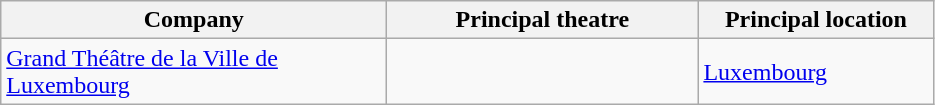<table class="wikitable">
<tr>
<th width=250>Company</th>
<th width=200>Principal theatre</th>
<th width=150>Principal location</th>
</tr>
<tr>
<td><a href='#'>Grand Théâtre de la Ville de Luxembourg</a></td>
<td></td>
<td><a href='#'>Luxembourg</a></td>
</tr>
</table>
